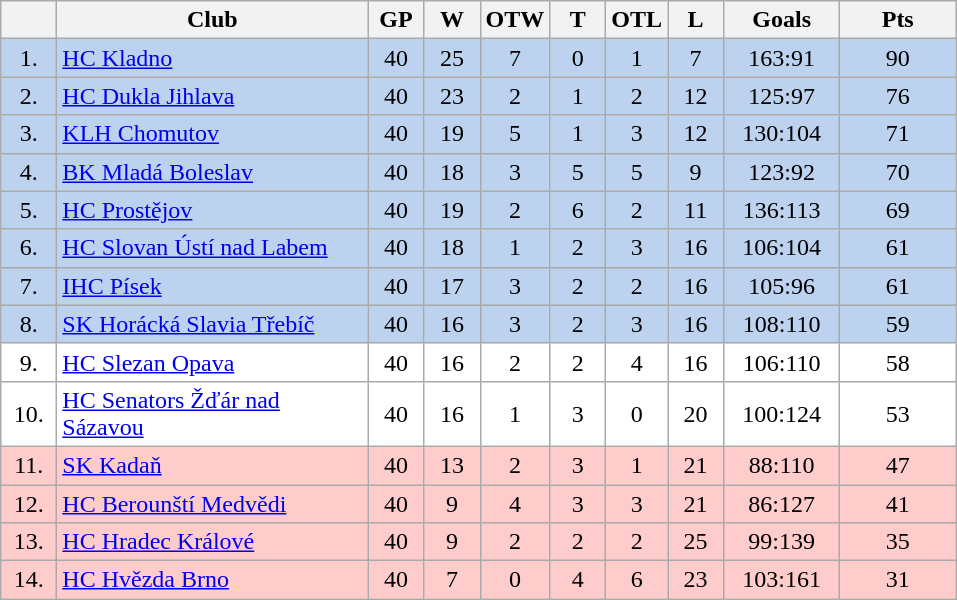<table class="wikitable">
<tr>
<th width="30"></th>
<th width="200">Club</th>
<th width="30">GP</th>
<th width="30">W</th>
<th width="30">OTW</th>
<th width="30">T</th>
<th width="30">OTL</th>
<th width="30">L</th>
<th width="70">Goals</th>
<th width="70">Pts</th>
</tr>
<tr bgcolor="#BCD2EE" align="center">
<td>1.</td>
<td align="left"><a href='#'>HC Kladno</a></td>
<td>40</td>
<td>25</td>
<td>7</td>
<td>0</td>
<td>1</td>
<td>7</td>
<td>163:91</td>
<td>90</td>
</tr>
<tr bgcolor="#BCD2EE" align="center">
<td>2.</td>
<td align="left"><a href='#'>HC Dukla Jihlava</a></td>
<td>40</td>
<td>23</td>
<td>2</td>
<td>1</td>
<td>2</td>
<td>12</td>
<td>125:97</td>
<td>76</td>
</tr>
<tr bgcolor="#BCD2EE" align="center">
<td>3.</td>
<td align="left"><a href='#'>KLH Chomutov</a></td>
<td>40</td>
<td>19</td>
<td>5</td>
<td>1</td>
<td>3</td>
<td>12</td>
<td>130:104</td>
<td>71</td>
</tr>
<tr bgcolor="#BCD2EE" align="center">
<td>4.</td>
<td align="left"><a href='#'>BK Mladá Boleslav</a></td>
<td>40</td>
<td>18</td>
<td>3</td>
<td>5</td>
<td>5</td>
<td>9</td>
<td>123:92</td>
<td>70</td>
</tr>
<tr bgcolor="#BCD2EE" align="center">
<td>5.</td>
<td align="left"><a href='#'>HC Prostějov</a></td>
<td>40</td>
<td>19</td>
<td>2</td>
<td>6</td>
<td>2</td>
<td>11</td>
<td>136:113</td>
<td>69</td>
</tr>
<tr bgcolor="#BCD2EE" align="center">
<td>6.</td>
<td align="left"><a href='#'>HC Slovan Ústí nad Labem</a></td>
<td>40</td>
<td>18</td>
<td>1</td>
<td>2</td>
<td>3</td>
<td>16</td>
<td>106:104</td>
<td>61</td>
</tr>
<tr bgcolor="#BCD2EE" align="center">
<td>7.</td>
<td align="left"><a href='#'>IHC Písek</a></td>
<td>40</td>
<td>17</td>
<td>3</td>
<td>2</td>
<td>2</td>
<td>16</td>
<td>105:96</td>
<td>61</td>
</tr>
<tr bgcolor="#BCD2EE" align="center">
<td>8.</td>
<td align="left"><a href='#'>SK Horácká Slavia Třebíč</a></td>
<td>40</td>
<td>16</td>
<td>3</td>
<td>2</td>
<td>3</td>
<td>16</td>
<td>108:110</td>
<td>59</td>
</tr>
<tr bgcolor="#FFFFFF" align="center">
<td>9.</td>
<td align="left"><a href='#'>HC Slezan Opava</a></td>
<td>40</td>
<td>16</td>
<td>2</td>
<td>2</td>
<td>4</td>
<td>16</td>
<td>106:110</td>
<td>58</td>
</tr>
<tr bgcolor="#FFFFFF" align="center">
<td>10.</td>
<td align="left"><a href='#'>HC Senators Žďár nad Sázavou</a></td>
<td>40</td>
<td>16</td>
<td>1</td>
<td>3</td>
<td>0</td>
<td>20</td>
<td>100:124</td>
<td>53</td>
</tr>
<tr bgcolor="#FFCCCC" align="center">
<td>11.</td>
<td align="left"><a href='#'>SK Kadaň</a></td>
<td>40</td>
<td>13</td>
<td>2</td>
<td>3</td>
<td>1</td>
<td>21</td>
<td>88:110</td>
<td>47</td>
</tr>
<tr bgcolor="#FFCCCC" align="center">
<td>12.</td>
<td align="left"><a href='#'>HC Berounští Medvědi</a></td>
<td>40</td>
<td>9</td>
<td>4</td>
<td>3</td>
<td>3</td>
<td>21</td>
<td>86:127</td>
<td>41</td>
</tr>
<tr bgcolor="#FFCCCC" align="center">
<td>13.</td>
<td align="left"><a href='#'>HC Hradec Králové</a></td>
<td>40</td>
<td>9</td>
<td>2</td>
<td>2</td>
<td>2</td>
<td>25</td>
<td>99:139</td>
<td>35</td>
</tr>
<tr bgcolor="#FFCCCC" align="center">
<td>14.</td>
<td align="left"><a href='#'>HC Hvězda Brno</a></td>
<td>40</td>
<td>7</td>
<td>0</td>
<td>4</td>
<td>6</td>
<td>23</td>
<td>103:161</td>
<td>31</td>
</tr>
</table>
